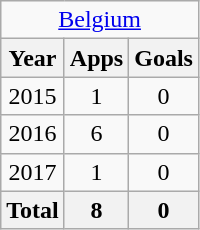<table class="wikitable" style="text-align:center">
<tr>
<td colspan="4"><a href='#'>Belgium</a></td>
</tr>
<tr>
<th>Year</th>
<th>Apps</th>
<th>Goals</th>
</tr>
<tr>
<td>2015</td>
<td>1</td>
<td>0</td>
</tr>
<tr>
<td>2016</td>
<td>6</td>
<td>0</td>
</tr>
<tr>
<td>2017</td>
<td>1</td>
<td>0</td>
</tr>
<tr>
<th>Total</th>
<th>8</th>
<th>0</th>
</tr>
</table>
